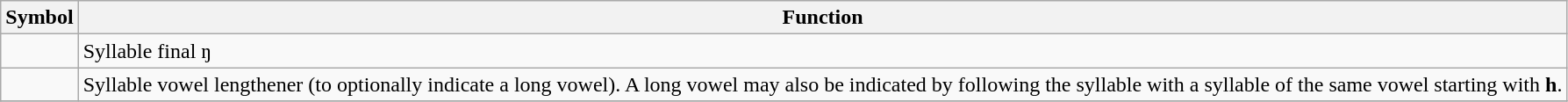<table class="wikitable">
<tr valign=top>
<th>Symbol</th>
<th>Function</th>
</tr>
<tr>
<td style="font-size:2em"></td>
<td>Syllable final ŋ</td>
</tr>
<tr>
<td style="font-size:2em"></td>
<td>Syllable vowel lengthener (to optionally indicate a long vowel). A long vowel may also be indicated by following the syllable with a syllable of the same vowel starting with <strong>h</strong>.</td>
</tr>
<tr>
</tr>
</table>
